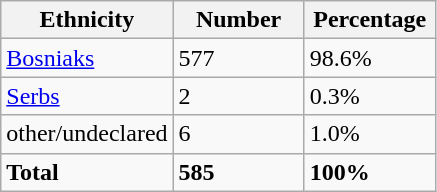<table class="wikitable">
<tr>
<th width="100px">Ethnicity</th>
<th width="80px">Number</th>
<th width="80px">Percentage</th>
</tr>
<tr>
<td><a href='#'>Bosniaks</a></td>
<td>577</td>
<td>98.6%</td>
</tr>
<tr>
<td><a href='#'>Serbs</a></td>
<td>2</td>
<td>0.3%</td>
</tr>
<tr>
<td>other/undeclared</td>
<td>6</td>
<td>1.0%</td>
</tr>
<tr>
<td><strong>Total</strong></td>
<td><strong>585</strong></td>
<td><strong>100%</strong></td>
</tr>
</table>
